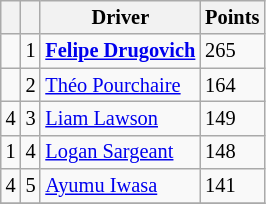<table class="wikitable" style="font-size: 85%;">
<tr>
<th></th>
<th></th>
<th>Driver</th>
<th>Points</th>
</tr>
<tr>
<td align="left"></td>
<td align="center">1</td>
<td> <strong><a href='#'>Felipe Drugovich</a></strong></td>
<td>265</td>
</tr>
<tr>
<td align="left"></td>
<td align="center">2</td>
<td> <a href='#'>Théo Pourchaire</a></td>
<td>164</td>
</tr>
<tr>
<td align="left"> 4</td>
<td align="center">3</td>
<td> <a href='#'>Liam Lawson</a></td>
<td>149</td>
</tr>
<tr>
<td align="left"> 1</td>
<td align="center">4</td>
<td> <a href='#'>Logan Sargeant</a></td>
<td>148</td>
</tr>
<tr>
<td align="left"> 4</td>
<td align="center">5</td>
<td> <a href='#'>Ayumu Iwasa</a></td>
<td>141</td>
</tr>
<tr>
</tr>
</table>
